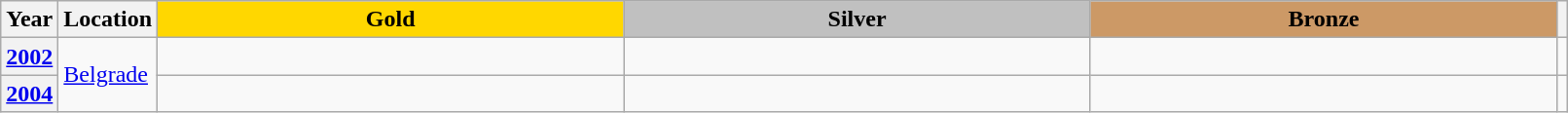<table class="wikitable unsortable" style="text-align:left; width:85%">
<tr>
<th scope="col" style="text-align:center">Year</th>
<th scope="col" style="text-align:center">Location</th>
<td scope="col" style="text-align:center; width:30%; background:gold"><strong>Gold</strong></td>
<td scope="col" style="text-align:center; width:30%; background:silver"><strong>Silver</strong></td>
<td scope="col" style="text-align:center; width:30%; background:#c96"><strong>Bronze</strong></td>
<th scope="col" style="text-align:center"></th>
</tr>
<tr>
<th scope="row" style="text-align:left"><a href='#'>2002</a></th>
<td rowspan="2"><a href='#'>Belgrade</a></td>
<td></td>
<td></td>
<td></td>
<td></td>
</tr>
<tr>
<th scope="row" style="text-align:left"><a href='#'>2004</a></th>
<td></td>
<td></td>
<td></td>
<td></td>
</tr>
</table>
